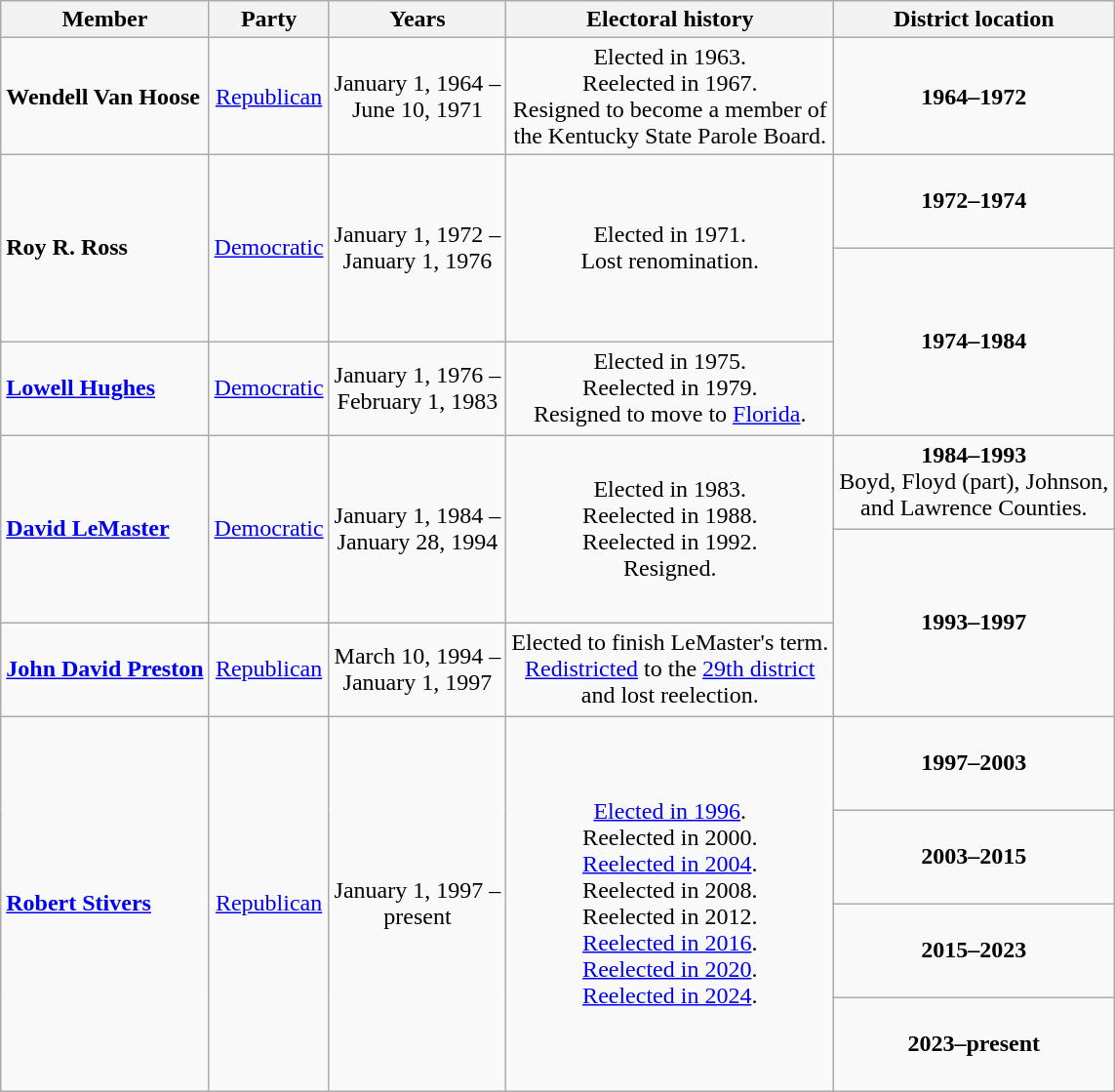<table class=wikitable style="text-align:center">
<tr>
<th>Member</th>
<th>Party</th>
<th>Years</th>
<th>Electoral history</th>
<th>District location</th>
</tr>
<tr style="height:4em">
<td align=left><strong>Wendell Van Hoose</strong><br></td>
<td><a href='#'>Republican</a></td>
<td nowrap>January 1, 1964 –<br>June 10, 1971</td>
<td>Elected in 1963.<br>Reelected in 1967.<br>Resigned to become a member of<br>the Kentucky State Parole Board.</td>
<td><strong>1964–1972</strong><br></td>
</tr>
<tr style="height:4em">
<td rowspan=2 align=left><strong>Roy R. Ross</strong><br></td>
<td rowspan=2 ><a href='#'>Democratic</a></td>
<td rowspan=2 nowrap>January 1, 1972 –<br>January 1, 1976</td>
<td rowspan=2>Elected in 1971.<br>Lost renomination.</td>
<td><strong>1972–1974</strong><br></td>
</tr>
<tr style="height:4em">
<td rowspan=2><strong>1974–1984</strong><br></td>
</tr>
<tr style="height:4em">
<td align=left><strong><a href='#'>Lowell Hughes</a></strong><br></td>
<td><a href='#'>Democratic</a></td>
<td nowrap>January 1, 1976 –<br>February 1, 1983</td>
<td>Elected in 1975.<br>Reelected in 1979.<br>Resigned to move to <a href='#'>Florida</a>.</td>
</tr>
<tr style="height:4em">
<td rowspan=2 align=left><strong><a href='#'>David LeMaster</a></strong><br></td>
<td rowspan=2 ><a href='#'>Democratic</a></td>
<td rowspan=2 nowrap>January 1, 1984 –<br>January 28, 1994</td>
<td rowspan=2>Elected in 1983.<br>Reelected in 1988.<br>Reelected in 1992.<br>Resigned.</td>
<td><strong>1984–1993</strong><br>Boyd, Floyd (part), Johnson,<br>and Lawrence Counties.</td>
</tr>
<tr style="height:4em">
<td rowspan=2><strong>1993–1997</strong><br></td>
</tr>
<tr style="height:4em">
<td align=left><strong><a href='#'>John David Preston</a></strong><br></td>
<td><a href='#'>Republican</a></td>
<td nowrap>March 10, 1994 –<br>January 1, 1997</td>
<td>Elected to finish LeMaster's term.<br><a href='#'>Redistricted</a> to the <a href='#'>29th district</a><br>and lost reelection.</td>
</tr>
<tr style="height:4em">
<td rowspan=4 align=left><strong><a href='#'>Robert Stivers</a></strong><br></td>
<td rowspan=4 ><a href='#'>Republican</a></td>
<td rowspan=4 nowrap>January 1, 1997 –<br>present</td>
<td rowspan=4><a href='#'>Elected in 1996</a>.<br>Reelected in 2000.<br><a href='#'>Reelected in 2004</a>.<br>Reelected in 2008.<br>Reelected in 2012.<br><a href='#'>Reelected in 2016</a>.<br><a href='#'>Reelected in 2020</a>.<br><a href='#'>Reelected in 2024</a>.</td>
<td><strong>1997–2003</strong><br></td>
</tr>
<tr style="height:4em">
<td><strong>2003–2015</strong><br></td>
</tr>
<tr style="height:4em">
<td><strong>2015–2023</strong><br></td>
</tr>
<tr style="height:4em">
<td><strong>2023–present</strong><br></td>
</tr>
</table>
